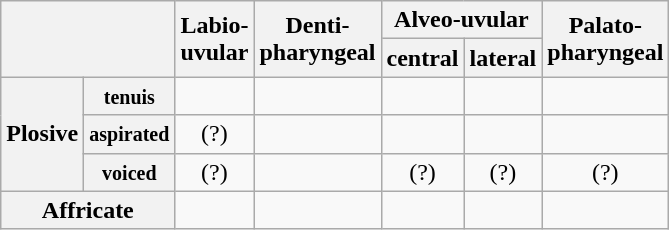<table class=wikitable style=text-align:center>
<tr>
<th colspan=2 rowspan=2></th>
<th rowspan=2>Labio-<br>uvular</th>
<th rowspan=2>Denti-<br>pharyngeal</th>
<th colspan=2>Alveo-uvular</th>
<th rowspan=2>Palato-<br>pharyngeal</th>
</tr>
<tr class=small>
<th>central</th>
<th>lateral</th>
</tr>
<tr>
<th rowspan=3>Plosive</th>
<th><small>tenuis</small></th>
<td></td>
<td></td>
<td></td>
<td></td>
<td></td>
</tr>
<tr>
<th><small>aspirated</small></th>
<td>(?)</td>
<td></td>
<td></td>
<td></td>
<td></td>
</tr>
<tr>
<th><small>voiced</small></th>
<td>(?)</td>
<td></td>
<td>(?)</td>
<td>(?)</td>
<td>(?)</td>
</tr>
<tr>
<th colspan=2>Affricate</th>
<td></td>
<td></td>
<td></td>
<td></td>
<td></td>
</tr>
</table>
